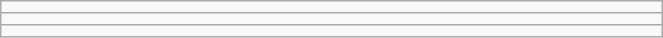<table class="wikitable" style=" text-align:center; font-size:110%;" width="35%">
<tr>
<td></td>
</tr>
<tr>
<td></td>
</tr>
<tr>
<td></td>
</tr>
</table>
